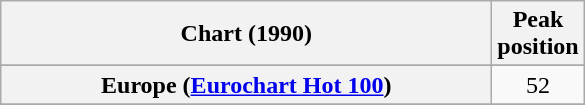<table class="wikitable plainrowheaders">
<tr>
<th style="width:20em;">Chart (1990)</th>
<th>Peak<br>position</th>
</tr>
<tr>
</tr>
<tr>
<th scope="row">Europe (<a href='#'>Eurochart Hot 100</a>)</th>
<td align="center">52</td>
</tr>
<tr>
</tr>
<tr>
</tr>
<tr>
</tr>
</table>
